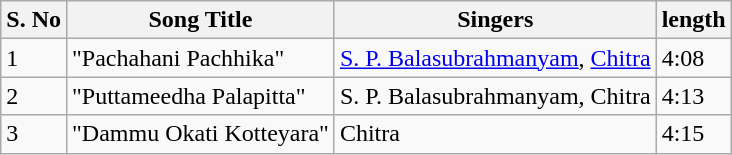<table class="wikitable">
<tr>
<th>S. No</th>
<th>Song Title</th>
<th>Singers</th>
<th>length</th>
</tr>
<tr>
<td>1</td>
<td>"Pachahani Pachhika"</td>
<td><a href='#'>S. P. Balasubrahmanyam</a>, <a href='#'>Chitra</a></td>
<td>4:08</td>
</tr>
<tr>
<td>2</td>
<td>"Puttameedha Palapitta"</td>
<td>S. P. Balasubrahmanyam, Chitra</td>
<td>4:13</td>
</tr>
<tr>
<td>3</td>
<td>"Dammu Okati Kotteyara"</td>
<td>Chitra</td>
<td>4:15</td>
</tr>
</table>
